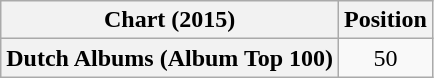<table class="wikitable plainrowheaders" style="text-align:center">
<tr>
<th>Chart (2015)</th>
<th>Position</th>
</tr>
<tr>
<th scope="row">Dutch Albums (Album Top 100)</th>
<td>50</td>
</tr>
</table>
